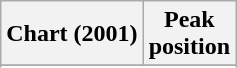<table class="wikitable sortable plainrowheaders" style="text-align:center">
<tr>
<th scope="col">Chart (2001)</th>
<th scope="col">Peak<br>position</th>
</tr>
<tr>
</tr>
<tr>
</tr>
<tr>
</tr>
</table>
